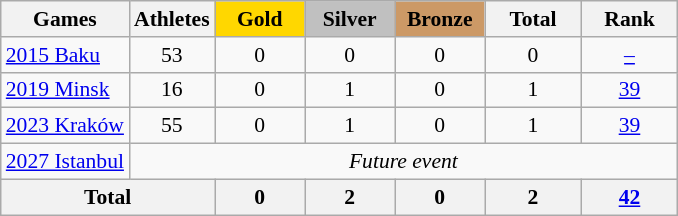<table class="wikitable" style="text-align:center; font-size:90%;">
<tr>
<th>Games</th>
<th>Athletes</th>
<td style="background:gold; width:3.7em; font-weight:bold;">Gold</td>
<td style="background:silver; width:3.7em; font-weight:bold;">Silver</td>
<td style="background:#cc9966; width:3.7em; font-weight:bold;">Bronze</td>
<th style="width:4em; font-weight:bold;">Total</th>
<th style="width:4em; font-weight:bold;">Rank</th>
</tr>
<tr>
<td align=left> <a href='#'>2015 Baku</a></td>
<td>53</td>
<td>0</td>
<td>0</td>
<td>0</td>
<td>0</td>
<td><a href='#'>–</a></td>
</tr>
<tr>
<td align=left> <a href='#'>2019 Minsk</a></td>
<td>16</td>
<td>0</td>
<td>1</td>
<td>0</td>
<td>1</td>
<td><a href='#'>39</a></td>
</tr>
<tr>
<td align=left> <a href='#'>2023 Kraków</a></td>
<td>55</td>
<td>0</td>
<td>1</td>
<td>0</td>
<td>1</td>
<td><a href='#'>39</a></td>
</tr>
<tr>
<td align=left> <a href='#'>2027 Istanbul</a></td>
<td colspan=6><em>Future event</em></td>
</tr>
<tr>
<th colspan=2>Total</th>
<th>0</th>
<th>2</th>
<th>0</th>
<th>2</th>
<th><a href='#'>42</a></th>
</tr>
</table>
